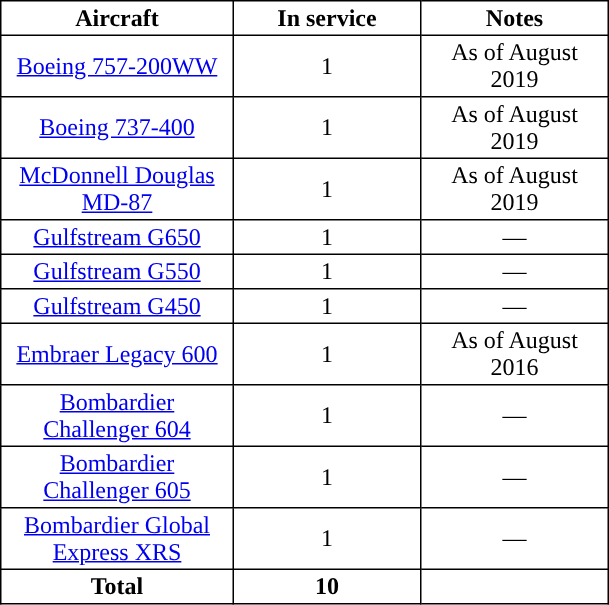<table class="toccolours" border="1" cellpadding="2" style="border-collapse:collapse; text-align:center">
<tr style="background:white">
<th rowspan="1" style="width:150px;"><span>Aircraft</span></th>
<th rowspan="1" style="width:120px;"><span>In service</span></th>
<th rowspan="1" style="width:120px;"><span>Notes</span></th>
</tr>
<tr>
<td><a href='#'>Boeing 757-200WW</a></td>
<td>1 </td>
<td>As of August 2019</td>
</tr>
<tr>
<td><a href='#'>Boeing 737-400</a></td>
<td>1 </td>
<td>As of August 2019</td>
</tr>
<tr>
<td><a href='#'>McDonnell Douglas MD-87</a></td>
<td>1</td>
<td>As of August 2019</td>
</tr>
<tr>
<td><a href='#'>Gulfstream G650</a></td>
<td>1</td>
<td>—</td>
</tr>
<tr>
<td><a href='#'>Gulfstream G550</a></td>
<td>1</td>
<td>—</td>
</tr>
<tr>
<td><a href='#'>Gulfstream G450</a></td>
<td>1</td>
<td>—</td>
</tr>
<tr>
<td><a href='#'>Embraer Legacy 600</a></td>
<td>1</td>
<td>As of August 2016</td>
</tr>
<tr>
<td><a href='#'>Bombardier Challenger 604</a></td>
<td>1</td>
<td>—</td>
</tr>
<tr>
<td><a href='#'>Bombardier Challenger 605</a></td>
<td>1</td>
<td>—</td>
</tr>
<tr>
<td><a href='#'>Bombardier Global Express XRS</a></td>
<td>1</td>
<td>—</td>
</tr>
<tr>
<th>Total</th>
<th>10</th>
<th colspan="6"></th>
</tr>
</table>
